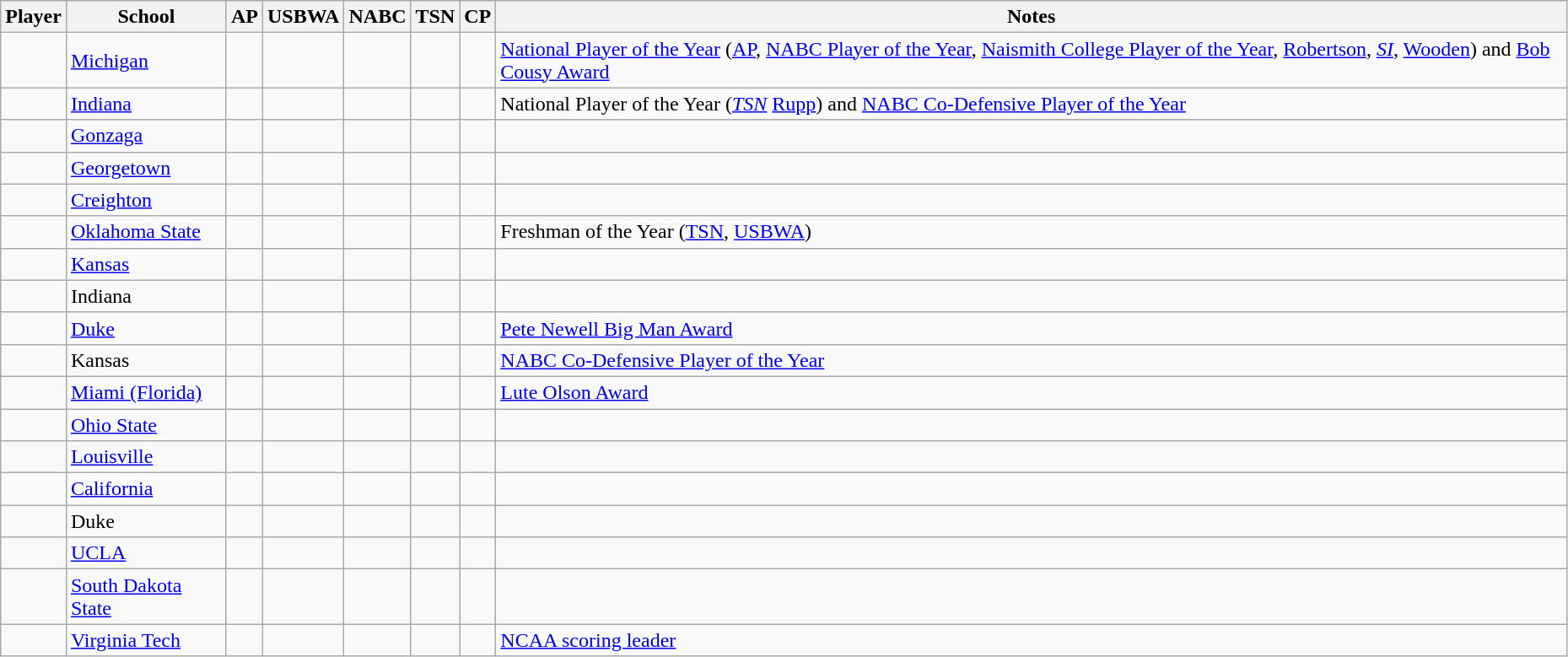<table class="wikitable sortable" style="width:98%;">
<tr>
<th>Player</th>
<th>School</th>
<th>AP</th>
<th>USBWA</th>
<th>NABC</th>
<th>TSN</th>
<th>CP</th>
<th class="unsortable">Notes</th>
</tr>
<tr>
<td></td>
<td><a href='#'>Michigan</a></td>
<td></td>
<td></td>
<td></td>
<td></td>
<td></td>
<td><a href='#'>National Player of the Year</a> (<a href='#'>AP</a>, <a href='#'>NABC Player of the Year</a>, <a href='#'>Naismith College Player of the Year</a>, <a href='#'>Robertson</a>, <em><a href='#'>SI</a></em>, <a href='#'>Wooden</a>) and <a href='#'>Bob Cousy Award</a></td>
</tr>
<tr>
<td></td>
<td><a href='#'>Indiana</a></td>
<td></td>
<td></td>
<td></td>
<td></td>
<td></td>
<td>National Player of the Year (<em><a href='#'>TSN</a></em> <a href='#'>Rupp</a>) and <a href='#'>NABC Co-Defensive Player of the Year</a></td>
</tr>
<tr>
<td></td>
<td><a href='#'>Gonzaga</a></td>
<td></td>
<td></td>
<td></td>
<td></td>
<td></td>
<td></td>
</tr>
<tr>
<td></td>
<td><a href='#'>Georgetown</a></td>
<td></td>
<td></td>
<td></td>
<td></td>
<td></td>
<td></td>
</tr>
<tr>
<td></td>
<td><a href='#'>Creighton</a></td>
<td></td>
<td></td>
<td></td>
<td></td>
<td></td>
<td></td>
</tr>
<tr>
<td></td>
<td><a href='#'>Oklahoma State</a></td>
<td></td>
<td></td>
<td></td>
<td></td>
<td></td>
<td>Freshman of the Year (<a href='#'>TSN</a>, <a href='#'>USBWA</a>)</td>
</tr>
<tr>
<td></td>
<td><a href='#'>Kansas</a></td>
<td></td>
<td></td>
<td></td>
<td></td>
<td></td>
<td></td>
</tr>
<tr>
<td></td>
<td>Indiana</td>
<td></td>
<td></td>
<td></td>
<td></td>
<td></td>
<td></td>
</tr>
<tr>
<td></td>
<td><a href='#'>Duke</a></td>
<td></td>
<td></td>
<td></td>
<td> </td>
<td></td>
<td><a href='#'>Pete Newell Big Man Award</a></td>
</tr>
<tr>
<td></td>
<td>Kansas</td>
<td></td>
<td></td>
<td></td>
<td></td>
<td></td>
<td><a href='#'>NABC Co-Defensive Player of the Year</a></td>
</tr>
<tr>
<td></td>
<td><a href='#'>Miami (Florida)</a></td>
<td></td>
<td> </td>
<td></td>
<td></td>
<td></td>
<td><a href='#'>Lute Olson Award</a></td>
</tr>
<tr>
<td></td>
<td><a href='#'>Ohio State</a></td>
<td></td>
<td> </td>
<td></td>
<td></td>
<td></td>
<td></td>
</tr>
<tr>
<td></td>
<td><a href='#'>Louisville</a></td>
<td></td>
<td> </td>
<td></td>
<td></td>
<td></td>
<td></td>
</tr>
<tr>
<td></td>
<td><a href='#'>California</a></td>
<td> </td>
<td> </td>
<td></td>
<td></td>
<td></td>
<td></td>
</tr>
<tr>
<td></td>
<td>Duke</td>
<td> </td>
<td> </td>
<td> </td>
<td></td>
<td></td>
<td></td>
</tr>
<tr>
<td></td>
<td><a href='#'>UCLA</a></td>
<td> </td>
<td> </td>
<td> </td>
<td></td>
<td></td>
<td></td>
</tr>
<tr>
<td></td>
<td><a href='#'>South Dakota State</a></td>
<td></td>
<td> </td>
<td></td>
<td> </td>
<td></td>
<td></td>
</tr>
<tr>
<td></td>
<td><a href='#'>Virginia Tech</a></td>
<td></td>
<td> </td>
<td> </td>
<td> </td>
<td></td>
<td><a href='#'>NCAA scoring leader</a></td>
</tr>
</table>
